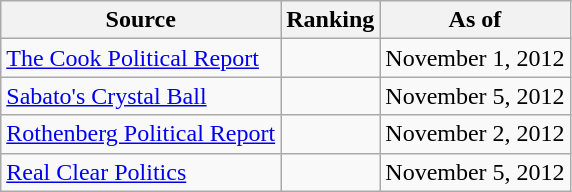<table class="wikitable" style="text-align:center">
<tr>
<th>Source</th>
<th>Ranking</th>
<th>As of</th>
</tr>
<tr>
<td align=left><a href='#'>The Cook Political Report</a></td>
<td></td>
<td>November 1, 2012</td>
</tr>
<tr>
<td align=left><a href='#'>Sabato's Crystal Ball</a></td>
<td></td>
<td>November 5, 2012</td>
</tr>
<tr>
<td align=left><a href='#'>Rothenberg Political Report</a></td>
<td></td>
<td>November 2, 2012</td>
</tr>
<tr>
<td align=left><a href='#'>Real Clear Politics</a></td>
<td></td>
<td>November 5, 2012</td>
</tr>
</table>
